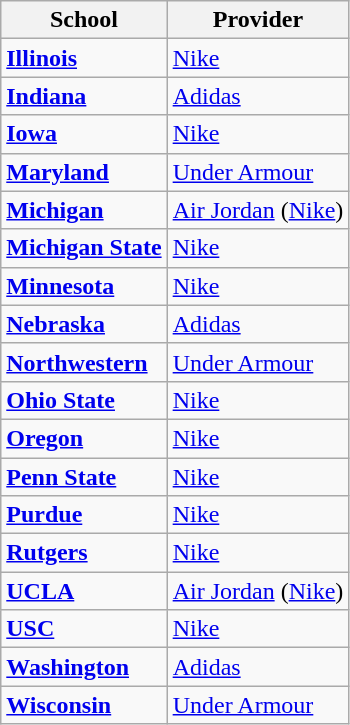<table class="wikitable sortable">
<tr>
<th>School</th>
<th>Provider</th>
</tr>
<tr>
<td><strong><a href='#'>Illinois</a></strong></td>
<td><a href='#'>Nike</a></td>
</tr>
<tr>
<td><strong><a href='#'>Indiana</a></strong></td>
<td><a href='#'>Adidas</a></td>
</tr>
<tr>
<td><strong><a href='#'>Iowa</a></strong></td>
<td><a href='#'>Nike</a></td>
</tr>
<tr>
<td><strong><a href='#'>Maryland</a></strong></td>
<td><a href='#'>Under Armour</a></td>
</tr>
<tr>
<td><strong><a href='#'>Michigan</a></strong></td>
<td><a href='#'>Air Jordan</a> (<a href='#'>Nike</a>)</td>
</tr>
<tr>
<td><strong><a href='#'>Michigan State</a></strong></td>
<td><a href='#'>Nike</a></td>
</tr>
<tr>
<td><strong><a href='#'>Minnesota</a></strong></td>
<td><a href='#'>Nike</a></td>
</tr>
<tr>
<td><strong><a href='#'>Nebraska</a></strong></td>
<td><a href='#'>Adidas</a></td>
</tr>
<tr>
<td><strong><a href='#'>Northwestern</a></strong></td>
<td><a href='#'>Under Armour</a></td>
</tr>
<tr>
<td><strong><a href='#'>Ohio State</a></strong></td>
<td><a href='#'>Nike</a></td>
</tr>
<tr>
<td><strong><a href='#'>Oregon</a></strong></td>
<td><a href='#'>Nike</a></td>
</tr>
<tr>
<td><strong><a href='#'>Penn State</a></strong></td>
<td><a href='#'>Nike</a></td>
</tr>
<tr>
<td><strong><a href='#'>Purdue</a></strong></td>
<td><a href='#'>Nike</a></td>
</tr>
<tr>
<td><strong><a href='#'>Rutgers</a></strong></td>
<td><a href='#'>Nike</a></td>
</tr>
<tr>
<td><strong><a href='#'>UCLA</a></strong></td>
<td><a href='#'>Air Jordan</a> (<a href='#'>Nike</a>)</td>
</tr>
<tr>
<td><strong><a href='#'>USC</a></strong></td>
<td><a href='#'>Nike</a></td>
</tr>
<tr>
<td><strong><a href='#'>Washington</a></strong></td>
<td><a href='#'>Adidas</a></td>
</tr>
<tr>
<td><strong><a href='#'>Wisconsin</a></strong></td>
<td><a href='#'>Under Armour</a></td>
</tr>
</table>
